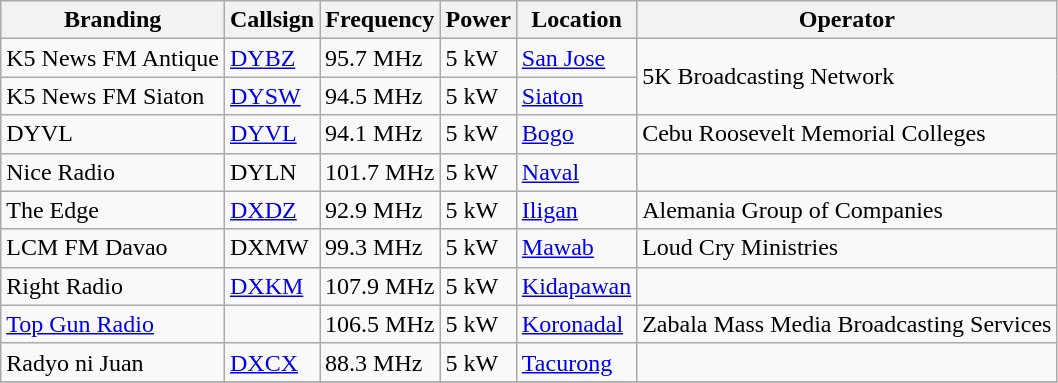<table class="wikitable">
<tr>
<th>Branding</th>
<th>Callsign</th>
<th>Frequency</th>
<th>Power</th>
<th>Location</th>
<th>Operator</th>
</tr>
<tr>
<td>K5 News FM Antique</td>
<td><a href='#'>DYBZ</a></td>
<td>95.7 MHz</td>
<td>5 kW</td>
<td><a href='#'>San Jose</a></td>
<td rowspan="2">5K Broadcasting Network</td>
</tr>
<tr>
<td>K5 News FM Siaton</td>
<td><a href='#'>DYSW</a></td>
<td>94.5 MHz</td>
<td>5 kW</td>
<td><a href='#'>Siaton</a></td>
</tr>
<tr>
<td>DYVL</td>
<td><a href='#'>DYVL</a></td>
<td>94.1 MHz</td>
<td>5 kW</td>
<td><a href='#'>Bogo</a></td>
<td>Cebu Roosevelt Memorial Colleges</td>
</tr>
<tr>
<td>Nice Radio</td>
<td>DYLN</td>
<td>101.7 MHz</td>
<td>5 kW</td>
<td><a href='#'>Naval</a></td>
<td></td>
</tr>
<tr>
<td>The Edge</td>
<td><a href='#'>DXDZ</a></td>
<td>92.9 MHz</td>
<td>5 kW</td>
<td><a href='#'>Iligan</a></td>
<td>Alemania Group of Companies</td>
</tr>
<tr>
<td>LCM FM Davao</td>
<td>DXMW</td>
<td>99.3 MHz</td>
<td>5 kW</td>
<td><a href='#'>Mawab</a></td>
<td>Loud Cry Ministries</td>
</tr>
<tr>
<td>Right Radio</td>
<td><a href='#'>DXKM</a></td>
<td>107.9 MHz</td>
<td>5 kW</td>
<td><a href='#'>Kidapawan</a></td>
<td></td>
</tr>
<tr>
<td><a href='#'>Top Gun Radio</a></td>
<td><br></td>
<td>106.5 MHz</td>
<td>5 kW</td>
<td><a href='#'>Koronadal</a></td>
<td>Zabala Mass Media Broadcasting Services</td>
</tr>
<tr>
<td>Radyo ni Juan</td>
<td><a href='#'>DXCX</a></td>
<td>88.3 MHz</td>
<td>5 kW</td>
<td><a href='#'>Tacurong</a></td>
<td></td>
</tr>
<tr>
</tr>
</table>
